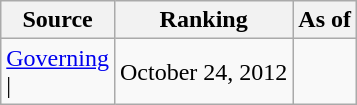<table class="wikitable" style="text-align:center">
<tr>
<th>Source</th>
<th>Ranking</th>
<th>As of</th>
</tr>
<tr>
<td align=left><a href='#'>Governing</a><br>| </td>
<td>October 24, 2012</td>
</tr>
</table>
